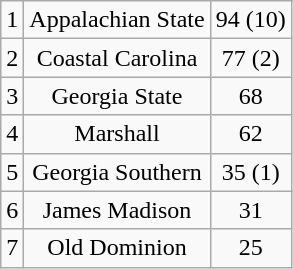<table class="wikitable" style="display: inline-table;">
<tr align="center">
<td>1</td>
<td>Appalachian State</td>
<td>94 (10)</td>
</tr>
<tr align="center">
<td>2</td>
<td>Coastal Carolina</td>
<td>77 (2)</td>
</tr>
<tr align="center">
<td>3</td>
<td>Georgia State</td>
<td>68</td>
</tr>
<tr align="center">
<td>4</td>
<td>Marshall</td>
<td>62</td>
</tr>
<tr align="center">
<td>5</td>
<td>Georgia Southern</td>
<td>35 (1)</td>
</tr>
<tr align="center">
<td>6</td>
<td>James Madison</td>
<td>31</td>
</tr>
<tr align="center">
<td>7</td>
<td>Old Dominion</td>
<td>25</td>
</tr>
</table>
